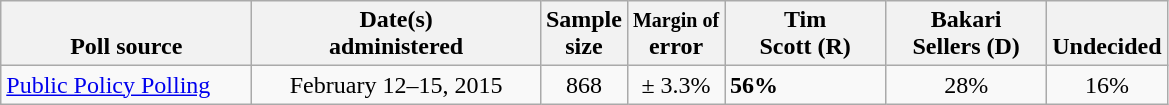<table class="wikitable">
<tr valign= bottom>
<th style="width:160px;">Poll source</th>
<th style="width:185px;">Date(s)<br>administered</th>
<th class=small>Sample<br>size</th>
<th><small>Margin of</small><br>error</th>
<th style="width:100px;">Tim<br>Scott (R)</th>
<th style="width:100px;">Bakari<br>Sellers (D)</th>
<th>Undecided</th>
</tr>
<tr>
<td><a href='#'>Public Policy Polling</a></td>
<td align=center>February 12–15, 2015</td>
<td align=center>868</td>
<td align=center>± 3.3%</td>
<td><strong>56%</strong></td>
<td align=center>28%</td>
<td align=center>16%</td>
</tr>
</table>
